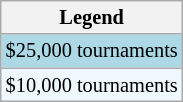<table class="wikitable" style="font-size:85%;">
<tr>
<th>Legend</th>
</tr>
<tr style="background:lightblue;">
<td>$25,000 tournaments</td>
</tr>
<tr style="background:#f0f8ff;">
<td>$10,000 tournaments</td>
</tr>
</table>
